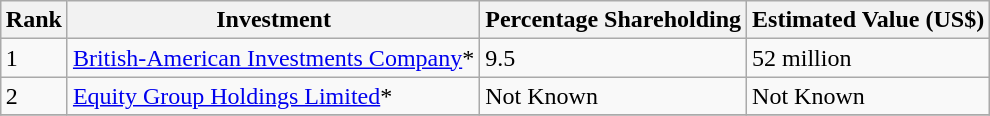<table class="wikitable sortable" style="margin-left:auto;margin-right:auto">
<tr>
<th style="width:2em;">Rank</th>
<th>Investment</th>
<th>Percentage Shareholding</th>
<th>Estimated Value (US$)</th>
</tr>
<tr>
<td>1</td>
<td><a href='#'>British-American Investments Company</a>*</td>
<td>9.5</td>
<td>52 million</td>
</tr>
<tr>
<td>2</td>
<td><a href='#'>Equity Group Holdings Limited</a>*</td>
<td>Not Known</td>
<td>Not Known</td>
</tr>
<tr>
</tr>
</table>
